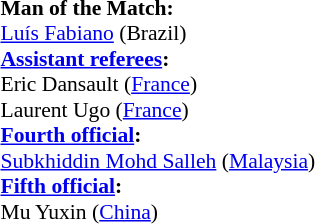<table width=50% style="font-size: 90%">
<tr>
<td><br><strong>Man of the Match:</strong>
<br><a href='#'>Luís Fabiano</a> (Brazil)<br><strong><a href='#'>Assistant referees</a>:</strong>
<br>Eric Dansault (<a href='#'>France</a>)
<br>Laurent Ugo (<a href='#'>France</a>)
<br><strong><a href='#'>Fourth official</a>:</strong>
<br><a href='#'>Subkhiddin Mohd Salleh</a> (<a href='#'>Malaysia</a>)
<br><strong><a href='#'>Fifth official</a>:</strong>
<br>Mu Yuxin (<a href='#'>China</a>)</td>
</tr>
</table>
